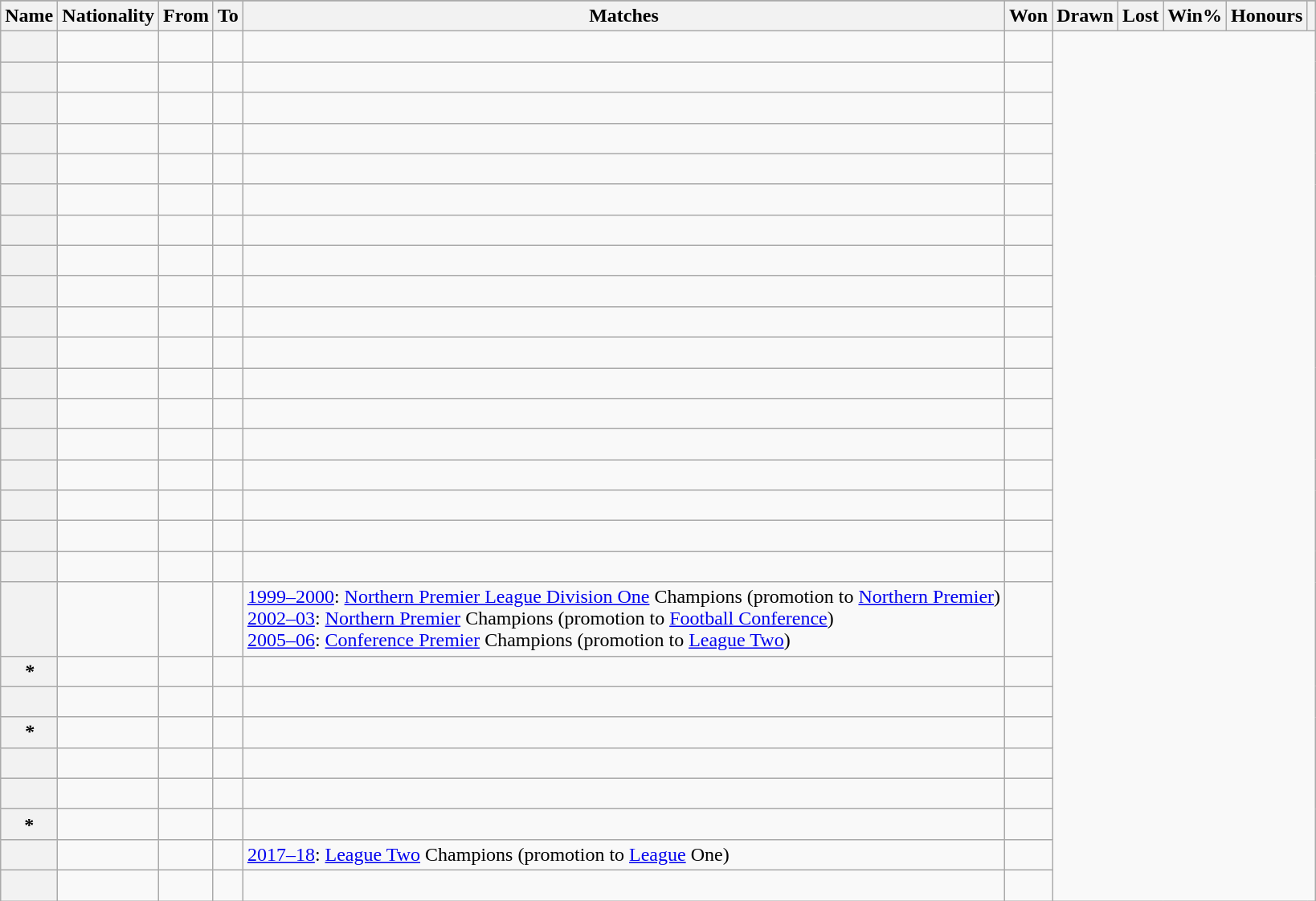<table class="wikitable sortable plainrowheaders">
<tr>
</tr>
<tr>
<th scope="col">Name</th>
<th scope="col">Nationality</th>
<th scope="col">From</th>
<th scope="col">To</th>
<th scope="col">Matches</th>
<th scope="col">Won</th>
<th scope="col">Drawn</th>
<th scope="col">Lost</th>
<th scope="col">Win%</th>
<th scope="col">Honours</th>
<th scope="col" class="unsortable"></th>
</tr>
<tr>
<th scope="row"></th>
<td></td>
<td></td>
<td><br></td>
<td></td>
<td></td>
</tr>
<tr>
<th scope="row"></th>
<td></td>
<td></td>
<td><br></td>
<td></td>
<td></td>
</tr>
<tr>
<th scope="row"></th>
<td></td>
<td></td>
<td><br></td>
<td></td>
<td></td>
</tr>
<tr>
<th scope="row"></th>
<td></td>
<td></td>
<td><br></td>
<td></td>
<td></td>
</tr>
<tr>
<th scope="row"></th>
<td></td>
<td></td>
<td><br></td>
<td></td>
<td></td>
</tr>
<tr>
<th scope="row"></th>
<td></td>
<td></td>
<td><br></td>
<td></td>
<td></td>
</tr>
<tr>
<th scope="row"> </th>
<td></td>
<td></td>
<td><br></td>
<td></td>
<td></td>
</tr>
<tr>
<th scope="row"></th>
<td></td>
<td></td>
<td><br></td>
<td></td>
<td></td>
</tr>
<tr>
<th scope="row"></th>
<td></td>
<td></td>
<td><br></td>
<td></td>
<td></td>
</tr>
<tr>
<th scope="row"></th>
<td></td>
<td></td>
<td><br></td>
<td></td>
<td></td>
</tr>
<tr>
<th scope="row"></th>
<td></td>
<td></td>
<td><br></td>
<td></td>
<td></td>
</tr>
<tr>
<th scope="row"></th>
<td></td>
<td></td>
<td><br></td>
<td></td>
<td></td>
</tr>
<tr>
<th scope="row"></th>
<td></td>
<td></td>
<td><br></td>
<td></td>
<td></td>
</tr>
<tr>
<th scope="row"></th>
<td></td>
<td></td>
<td><br></td>
<td></td>
<td></td>
</tr>
<tr>
<th scope="row"></th>
<td></td>
<td></td>
<td><br></td>
<td></td>
<td></td>
</tr>
<tr>
<th scope="row"></th>
<td></td>
<td></td>
<td><br></td>
<td></td>
<td></td>
</tr>
<tr>
<th scope="row"></th>
<td></td>
<td></td>
<td><br></td>
<td></td>
<td></td>
</tr>
<tr>
<th scope="row"></th>
<td></td>
<td></td>
<td><br></td>
<td></td>
<td></td>
</tr>
<tr>
<th scope="row"></th>
<td></td>
<td></td>
<td><br></td>
<td><a href='#'>1999–2000</a>: <a href='#'>Northern Premier League Division One</a> Champions (promotion to <a href='#'>Northern Premier</a>)<br><a href='#'>2002–03</a>: <a href='#'>Northern Premier</a> Champions (promotion to <a href='#'>Football Conference</a>)<br><a href='#'>2005–06</a>: <a href='#'>Conference Premier</a> Champions (promotion to <a href='#'>League Two</a>)</td>
<td></td>
</tr>
<tr>
<th scope="row"><em>*</em></th>
<td></td>
<td></td>
<td><br></td>
<td></td>
<td></td>
</tr>
<tr>
<th scope="row"></th>
<td></td>
<td></td>
<td><br></td>
<td></td>
<td></td>
</tr>
<tr>
<th scope="row"><em>*</em></th>
<td></td>
<td></td>
<td><br></td>
<td></td>
<td></td>
</tr>
<tr>
<th scope="row"></th>
<td></td>
<td></td>
<td><br></td>
<td></td>
<td></td>
</tr>
<tr>
<th scope="row"></th>
<td></td>
<td></td>
<td><br></td>
<td></td>
<td></td>
</tr>
<tr>
<th scope="row"><em></em>*</th>
<td></td>
<td></td>
<td><br></td>
<td></td>
<td></td>
</tr>
<tr>
<th scope="row"></th>
<td></td>
<td></td>
<td><br></td>
<td><a href='#'>2017–18</a>: <a href='#'>League Two</a> Champions (promotion to <a href='#'>League</a> One)</td>
<td></td>
</tr>
<tr>
<th scope="row"></th>
<td></td>
<td></td>
<td><br></td>
<td></td>
<td></td>
</tr>
</table>
